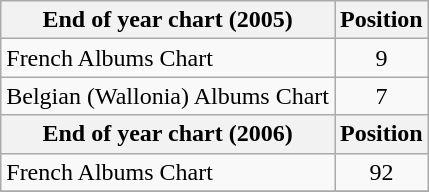<table class="wikitable sortable">
<tr>
<th align="left">End of year chart (2005)</th>
<th align="center">Position</th>
</tr>
<tr>
<td align="left">French Albums Chart</td>
<td align="center">9</td>
</tr>
<tr>
<td align="left">Belgian (Wallonia) Albums Chart</td>
<td align="center">7</td>
</tr>
<tr>
<th align="left">End of year chart (2006)</th>
<th align="center">Position</th>
</tr>
<tr>
<td align="left">French Albums Chart</td>
<td align="center">92</td>
</tr>
<tr>
</tr>
</table>
